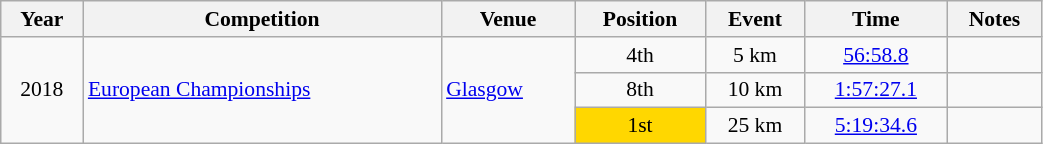<table class="wikitable sortable" width=55% style="font-size:90%; text-align:center;">
<tr>
<th>Year</th>
<th>Competition</th>
<th>Venue</th>
<th>Position</th>
<th>Event</th>
<th>Time</th>
<th>Notes</th>
</tr>
<tr>
<td rowspan=3>2018</td>
<td rowspan=3 align=left><a href='#'>European Championships</a></td>
<td rowspan=3 align=left> <a href='#'>Glasgow</a></td>
<td>4th</td>
<td>5 km</td>
<td><a href='#'>56:58.8</a></td>
<td></td>
</tr>
<tr>
<td>8th</td>
<td>10 km</td>
<td><a href='#'>1:57:27.1</a></td>
<td></td>
</tr>
<tr>
<td bgcolor=gold>1st</td>
<td>25 km</td>
<td><a href='#'>5:19:34.6</a></td>
<td></td>
</tr>
</table>
